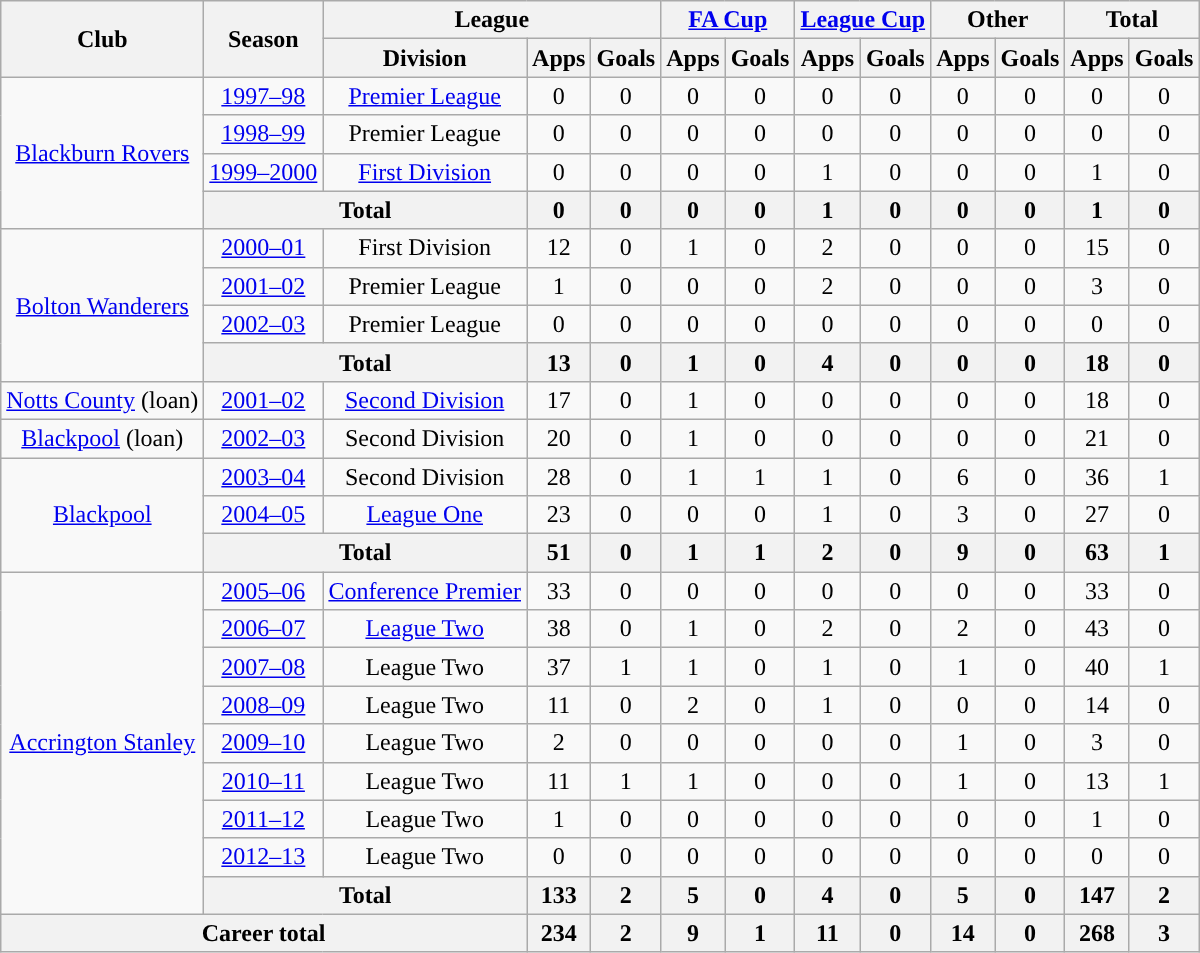<table class="wikitable" style="text-align: center;">
<tr>
<th rowspan=2>Club</th>
<th rowspan=2>Season</th>
<th colspan=3>League</th>
<th colspan=2><a href='#'>FA Cup</a></th>
<th colspan=2><a href='#'>League Cup</a></th>
<th colspan=2>Other</th>
<th colspan=2>Total</th>
</tr>
<tr>
<th>Division</th>
<th>Apps</th>
<th>Goals</th>
<th>Apps</th>
<th>Goals</th>
<th>Apps</th>
<th>Goals</th>
<th>Apps</th>
<th>Goals</th>
<th>Apps</th>
<th>Goals</th>
</tr>
<tr>
<td rowspan="4"><a href='#'>Blackburn Rovers</a></td>
<td><a href='#'>1997–98</a></td>
<td><a href='#'>Premier League</a></td>
<td>0</td>
<td>0</td>
<td>0</td>
<td>0</td>
<td>0</td>
<td>0</td>
<td>0</td>
<td>0</td>
<td>0</td>
<td>0</td>
</tr>
<tr>
<td><a href='#'>1998–99</a></td>
<td>Premier League</td>
<td>0</td>
<td>0</td>
<td>0</td>
<td>0</td>
<td>0</td>
<td>0</td>
<td>0</td>
<td>0</td>
<td>0</td>
<td>0</td>
</tr>
<tr>
<td><a href='#'>1999–2000</a></td>
<td><a href='#'>First Division</a></td>
<td>0</td>
<td>0</td>
<td>0</td>
<td>0</td>
<td>1</td>
<td>0</td>
<td>0</td>
<td>0</td>
<td>1</td>
<td>0</td>
</tr>
<tr>
<th colspan="2">Total</th>
<th>0</th>
<th>0</th>
<th>0</th>
<th>0</th>
<th>1</th>
<th>0</th>
<th>0</th>
<th>0</th>
<th>1</th>
<th>0</th>
</tr>
<tr>
<td rowspan="4"><a href='#'>Bolton Wanderers</a></td>
<td><a href='#'>2000–01</a></td>
<td>First Division</td>
<td>12</td>
<td>0</td>
<td>1</td>
<td>0</td>
<td>2</td>
<td>0</td>
<td>0</td>
<td>0</td>
<td>15</td>
<td>0</td>
</tr>
<tr>
<td><a href='#'>2001–02</a></td>
<td>Premier League</td>
<td>1</td>
<td>0</td>
<td>0</td>
<td>0</td>
<td>2</td>
<td>0</td>
<td>0</td>
<td>0</td>
<td>3</td>
<td>0</td>
</tr>
<tr>
<td><a href='#'>2002–03</a></td>
<td>Premier League</td>
<td>0</td>
<td>0</td>
<td>0</td>
<td>0</td>
<td>0</td>
<td>0</td>
<td>0</td>
<td>0</td>
<td>0</td>
<td>0</td>
</tr>
<tr>
<th colspan="2">Total</th>
<th>13</th>
<th>0</th>
<th>1</th>
<th>0</th>
<th>4</th>
<th>0</th>
<th>0</th>
<th>0</th>
<th>18</th>
<th>0</th>
</tr>
<tr>
<td><a href='#'>Notts County</a> (loan)</td>
<td><a href='#'>2001–02</a></td>
<td><a href='#'>Second Division</a></td>
<td>17</td>
<td>0</td>
<td>1</td>
<td>0</td>
<td>0</td>
<td>0</td>
<td>0</td>
<td>0</td>
<td>18</td>
<td>0</td>
</tr>
<tr>
<td><a href='#'>Blackpool</a> (loan)</td>
<td><a href='#'>2002–03</a></td>
<td>Second Division</td>
<td>20</td>
<td>0</td>
<td>1</td>
<td>0</td>
<td>0</td>
<td>0</td>
<td>0</td>
<td>0</td>
<td>21</td>
<td>0</td>
</tr>
<tr>
<td rowspan="3"><a href='#'>Blackpool</a></td>
<td><a href='#'>2003–04</a></td>
<td>Second Division</td>
<td>28</td>
<td>0</td>
<td>1</td>
<td>1</td>
<td>1</td>
<td>0</td>
<td>6</td>
<td>0</td>
<td>36</td>
<td>1</td>
</tr>
<tr>
<td><a href='#'>2004–05</a></td>
<td><a href='#'>League One</a></td>
<td>23</td>
<td>0</td>
<td>0</td>
<td>0</td>
<td>1</td>
<td>0</td>
<td>3</td>
<td>0</td>
<td>27</td>
<td>0</td>
</tr>
<tr>
<th colspan="2">Total</th>
<th>51</th>
<th>0</th>
<th>1</th>
<th>1</th>
<th>2</th>
<th>0</th>
<th>9</th>
<th>0</th>
<th>63</th>
<th>1</th>
</tr>
<tr>
<td rowspan="9"><a href='#'>Accrington Stanley</a></td>
<td><a href='#'>2005–06</a></td>
<td><a href='#'>Conference Premier</a></td>
<td>33</td>
<td>0</td>
<td>0</td>
<td>0</td>
<td>0</td>
<td>0</td>
<td>0</td>
<td>0</td>
<td>33</td>
<td>0</td>
</tr>
<tr>
<td><a href='#'>2006–07</a></td>
<td><a href='#'>League Two</a></td>
<td>38</td>
<td>0</td>
<td>1</td>
<td>0</td>
<td>2</td>
<td>0</td>
<td>2</td>
<td>0</td>
<td>43</td>
<td>0</td>
</tr>
<tr>
<td><a href='#'>2007–08</a></td>
<td>League Two</td>
<td>37</td>
<td>1</td>
<td>1</td>
<td>0</td>
<td>1</td>
<td>0</td>
<td>1</td>
<td>0</td>
<td>40</td>
<td>1</td>
</tr>
<tr>
<td><a href='#'>2008–09</a></td>
<td>League Two</td>
<td>11</td>
<td>0</td>
<td>2</td>
<td>0</td>
<td>1</td>
<td>0</td>
<td>0</td>
<td>0</td>
<td>14</td>
<td>0</td>
</tr>
<tr>
<td><a href='#'>2009–10</a></td>
<td>League Two</td>
<td>2</td>
<td>0</td>
<td>0</td>
<td>0</td>
<td>0</td>
<td>0</td>
<td>1</td>
<td>0</td>
<td>3</td>
<td>0</td>
</tr>
<tr>
<td><a href='#'>2010–11</a></td>
<td>League Two</td>
<td>11</td>
<td>1</td>
<td>1</td>
<td>0</td>
<td>0</td>
<td>0</td>
<td>1</td>
<td>0</td>
<td>13</td>
<td>1</td>
</tr>
<tr>
<td><a href='#'>2011–12</a></td>
<td>League Two</td>
<td>1</td>
<td>0</td>
<td>0</td>
<td>0</td>
<td>0</td>
<td>0</td>
<td>0</td>
<td>0</td>
<td>1</td>
<td>0</td>
</tr>
<tr>
<td><a href='#'>2012–13</a></td>
<td>League Two</td>
<td>0</td>
<td>0</td>
<td>0</td>
<td>0</td>
<td>0</td>
<td>0</td>
<td>0</td>
<td>0</td>
<td>0</td>
<td>0</td>
</tr>
<tr>
<th colspan="2">Total</th>
<th>133</th>
<th>2</th>
<th>5</th>
<th>0</th>
<th>4</th>
<th>0</th>
<th>5</th>
<th>0</th>
<th>147</th>
<th>2</th>
</tr>
<tr>
<th colspan="3">Career total</th>
<th>234</th>
<th>2</th>
<th>9</th>
<th>1</th>
<th>11</th>
<th>0</th>
<th>14</th>
<th>0</th>
<th>268</th>
<th>3</th>
</tr>
</table>
